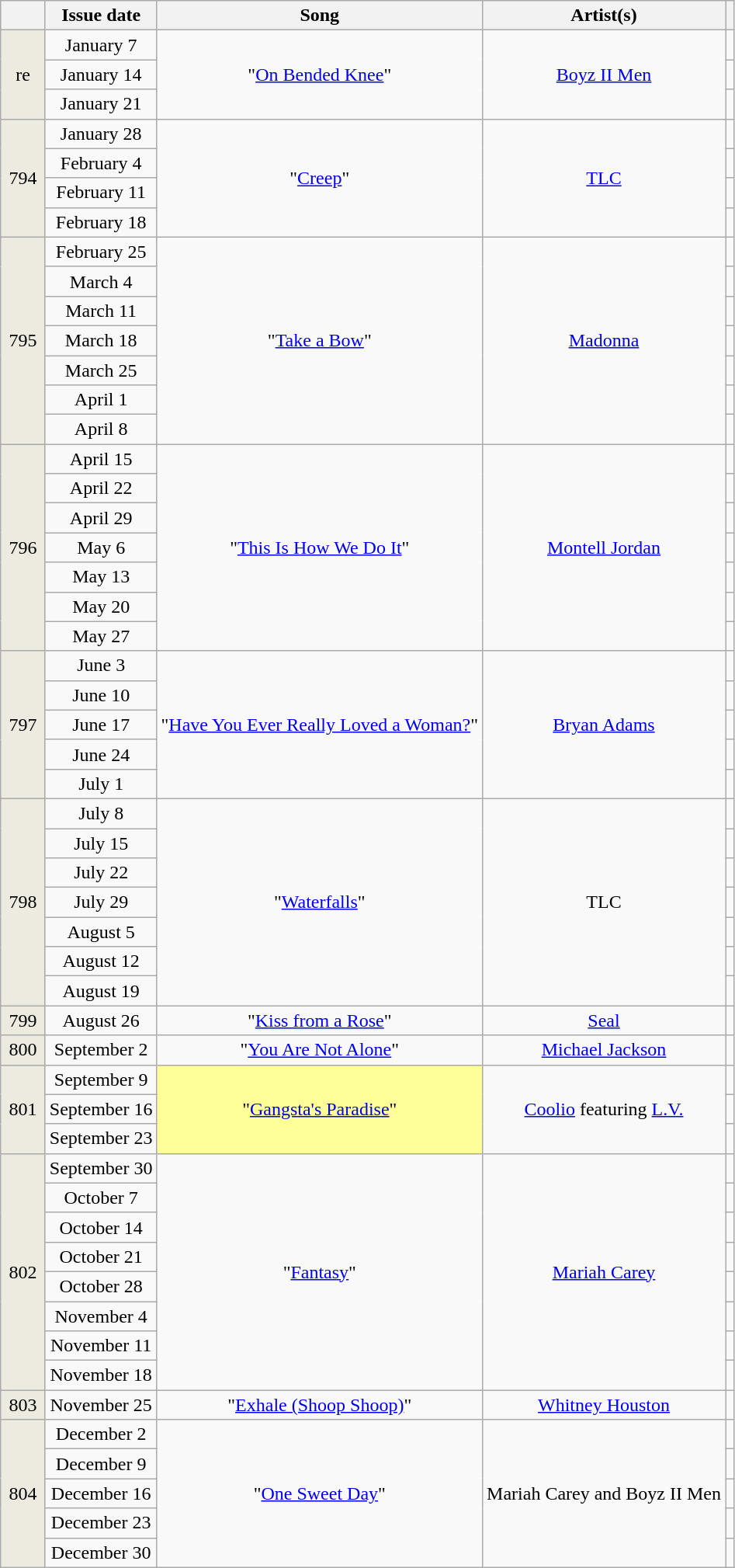<table class="wikitable">
<tr>
<th width=31></th>
<th align="center">Issue date</th>
<th align="center">Song</th>
<th align="center">Artist(s)</th>
<th align="center"></th>
</tr>
<tr>
<td bgcolor=#EDEAE0 align=center rowspan=3>re</td>
<td align="center">January 7</td>
<td align="center" rowspan="3">"<a href='#'>On Bended Knee</a>"</td>
<td align="center" rowspan="3"><a href='#'>Boyz II Men</a></td>
<td align="center"></td>
</tr>
<tr>
<td align="center">January 14</td>
<td align="center"></td>
</tr>
<tr>
<td align="center">January 21</td>
<td align="center"></td>
</tr>
<tr>
<td bgcolor=#EDEAE0 align=center rowspan=4>794</td>
<td align="center">January 28</td>
<td align="center" rowspan="4">"<a href='#'>Creep</a>"</td>
<td align="center" rowspan="4"><a href='#'>TLC</a></td>
<td align="center"></td>
</tr>
<tr>
<td align="center">February 4</td>
<td align="center"></td>
</tr>
<tr>
<td align="center">February 11</td>
<td align="center"></td>
</tr>
<tr>
<td align="center">February 18</td>
<td align="center"></td>
</tr>
<tr>
<td bgcolor=#EDEAE0 align=center rowspan=7>795</td>
<td align="center">February 25</td>
<td align="center" rowspan="7">"<a href='#'>Take a Bow</a>"</td>
<td align="center" rowspan="7"><a href='#'>Madonna</a></td>
<td align="center"></td>
</tr>
<tr>
<td align="center">March 4</td>
<td align="center"></td>
</tr>
<tr>
<td align="center">March 11</td>
<td align="center"></td>
</tr>
<tr>
<td align="center">March 18</td>
<td align="center"></td>
</tr>
<tr>
<td align="center">March 25</td>
<td align="center"></td>
</tr>
<tr>
<td align="center">April 1</td>
<td align="center"></td>
</tr>
<tr>
<td align="center">April 8</td>
<td align="center"></td>
</tr>
<tr>
<td bgcolor=#EDEAE0 align=center rowspan=7>796</td>
<td align="center">April 15</td>
<td align="center" rowspan="7">"<a href='#'>This Is How We Do It</a>"</td>
<td align="center" rowspan="7"><a href='#'>Montell Jordan</a></td>
<td align="center"></td>
</tr>
<tr>
<td align="center">April 22</td>
<td align="center"></td>
</tr>
<tr>
<td align="center">April 29</td>
<td align="center"></td>
</tr>
<tr>
<td align="center">May 6</td>
<td align="center"></td>
</tr>
<tr>
<td align="center">May 13</td>
<td align="center"></td>
</tr>
<tr>
<td align="center">May 20</td>
<td align="center"></td>
</tr>
<tr>
<td align="center">May 27</td>
<td align="center"></td>
</tr>
<tr>
<td bgcolor=#EDEAE0 align=center rowspan=5>797</td>
<td align="center">June 3</td>
<td align="center" rowspan="5">"<a href='#'>Have You Ever Really Loved a Woman?</a>"</td>
<td align="center" rowspan="5"><a href='#'>Bryan Adams</a></td>
<td align="center"></td>
</tr>
<tr>
<td align="center">June 10</td>
<td align="center"></td>
</tr>
<tr>
<td align="center">June 17</td>
<td align="center"></td>
</tr>
<tr>
<td align="center">June 24</td>
<td align="center"></td>
</tr>
<tr>
<td align="center">July 1</td>
<td align="center"></td>
</tr>
<tr>
<td bgcolor=#EDEAE0 align=center rowspan=7>798</td>
<td align="center">July 8</td>
<td align="center" rowspan="7">"<a href='#'>Waterfalls</a>"</td>
<td align="center" rowspan="7">TLC</td>
<td align="center"></td>
</tr>
<tr>
<td align="center">July 15</td>
<td align="center"></td>
</tr>
<tr>
<td align="center">July 22</td>
<td align="center"></td>
</tr>
<tr>
<td align="center">July 29</td>
<td align="center"></td>
</tr>
<tr>
<td align="center">August 5</td>
<td align="center"></td>
</tr>
<tr>
<td align="center">August 12</td>
<td align="center"></td>
</tr>
<tr>
<td align="center">August 19</td>
<td align="center"></td>
</tr>
<tr>
<td bgcolor=#EDEAE0 align=center>799</td>
<td align="center">August 26</td>
<td align="center">"<a href='#'>Kiss from a Rose</a>"</td>
<td align="center"><a href='#'>Seal</a></td>
<td align="center"></td>
</tr>
<tr>
<td bgcolor=#EDEAE0 align=center>800</td>
<td align="center">September 2</td>
<td align="center">"<a href='#'>You Are Not Alone</a>"</td>
<td align="center"><a href='#'>Michael Jackson</a></td>
<td align="center"></td>
</tr>
<tr>
<td bgcolor=#EDEAE0 align=center rowspan=3>801</td>
<td align="center">September 9</td>
<td bgcolor=#FFFF99 align="center" rowspan="3">"<a href='#'>Gangsta's Paradise</a>"</td>
<td align="center" rowspan="3"><a href='#'>Coolio</a> featuring <a href='#'>L.V.</a></td>
<td align="center"></td>
</tr>
<tr>
<td align="center">September 16</td>
<td align="center"></td>
</tr>
<tr>
<td align="center">September 23</td>
<td align="center"></td>
</tr>
<tr>
<td bgcolor=#EDEAE0 align=center rowspan=8>802</td>
<td align="center">September 30</td>
<td align="center" rowspan="8">"<a href='#'>Fantasy</a>"</td>
<td align="center" rowspan="8"><a href='#'>Mariah Carey</a></td>
<td align="center"></td>
</tr>
<tr>
<td align="center">October 7</td>
<td align="center"></td>
</tr>
<tr>
<td align="center">October 14</td>
<td align="center"></td>
</tr>
<tr>
<td align="center">October 21</td>
<td align="center"></td>
</tr>
<tr>
<td align="center">October 28</td>
<td align="center"></td>
</tr>
<tr>
<td align="center">November 4</td>
<td align="center"></td>
</tr>
<tr>
<td align="center">November 11</td>
<td align="center"></td>
</tr>
<tr>
<td align="center">November 18</td>
<td align="center"></td>
</tr>
<tr>
<td bgcolor=#EDEAE0 align=center>803</td>
<td align="center">November 25</td>
<td align="center">"<a href='#'>Exhale (Shoop Shoop)</a>"</td>
<td align="center"><a href='#'>Whitney Houston</a></td>
<td align="center"></td>
</tr>
<tr>
<td bgcolor=#EDEAE0 align=center rowspan=5>804</td>
<td align="center">December 2</td>
<td align="center" rowspan="5">"<a href='#'>One Sweet Day</a>"</td>
<td align="center" rowspan="5">Mariah Carey and Boyz II Men</td>
<td align="center"></td>
</tr>
<tr>
<td align="center">December 9</td>
<td align="center"></td>
</tr>
<tr>
<td align="center">December 16</td>
<td align="center"></td>
</tr>
<tr>
<td align="center">December 23</td>
<td align="center"></td>
</tr>
<tr>
<td align="center">December 30</td>
<td align="center"></td>
</tr>
</table>
